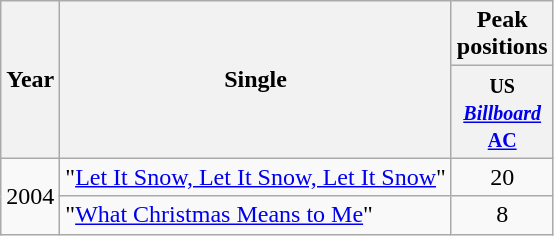<table class="wikitable">
<tr>
<th rowspan="2">Year</th>
<th rowspan="2">Single</th>
<th colspan="2">Peak<br>positions</th>
</tr>
<tr>
<th width="45"><small>US <a href='#'><em>Billboard</em> AC</a></small></th>
</tr>
<tr>
<td rowspan="2">2004</td>
<td>"<a href='#'>Let It Snow, Let It Snow, Let It Snow</a>"</td>
<td align="center">20</td>
</tr>
<tr>
<td>"<a href='#'>What Christmas Means to Me</a>"</td>
<td align="center">8</td>
</tr>
</table>
